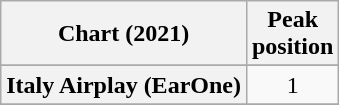<table class="wikitable plainrowheaders sortable" style="text-align:center;">
<tr>
<th>Chart (2021)</th>
<th>Peak<br>position</th>
</tr>
<tr>
</tr>
<tr>
<th scope="row">Italy Airplay (EarOne)</th>
<td>1</td>
</tr>
<tr>
</tr>
</table>
